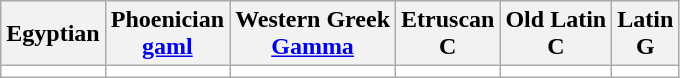<table class="wikitable">
<tr>
<th>Egyptian</th>
<th>Phoenician <br><a href='#'>gaml</a></th>
<th>Western Greek<br><a href='#'>Gamma</a></th>
<th>Etruscan<br>C</th>
<th>Old Latin<br>C</th>
<th>Latin <br>G</th>
</tr>
<tr style="background:white;background:light-dark(white,black); text-align:center;">
<td></td>
<td></td>
<td></td>
<td></td>
<td></td>
<td></td>
</tr>
</table>
